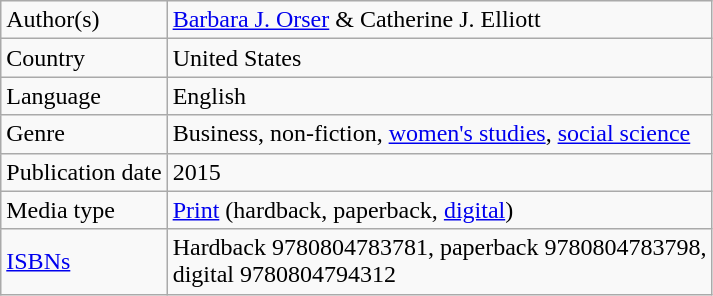<table class="wikitable" border="1">
<tr>
<td>Author(s)</td>
<td><a href='#'>Barbara J. Orser</a> & Catherine J. Elliott</td>
</tr>
<tr>
<td>Country</td>
<td>United States</td>
</tr>
<tr>
<td>Language</td>
<td>English</td>
</tr>
<tr>
<td>Genre</td>
<td>Business, non-fiction, <a href='#'>women's studies</a>, <a href='#'>social science</a></td>
</tr>
<tr>
<td>Publication date</td>
<td>2015</td>
</tr>
<tr>
<td>Media type</td>
<td><a href='#'>Print</a> (hardback, paperback, <a href='#'>digital</a>)</td>
</tr>
<tr>
<td><a href='#'>ISBNs</a></td>
<td>Hardback 9780804783781, paperback 9780804783798,<br>digital 9780804794312</td>
</tr>
</table>
